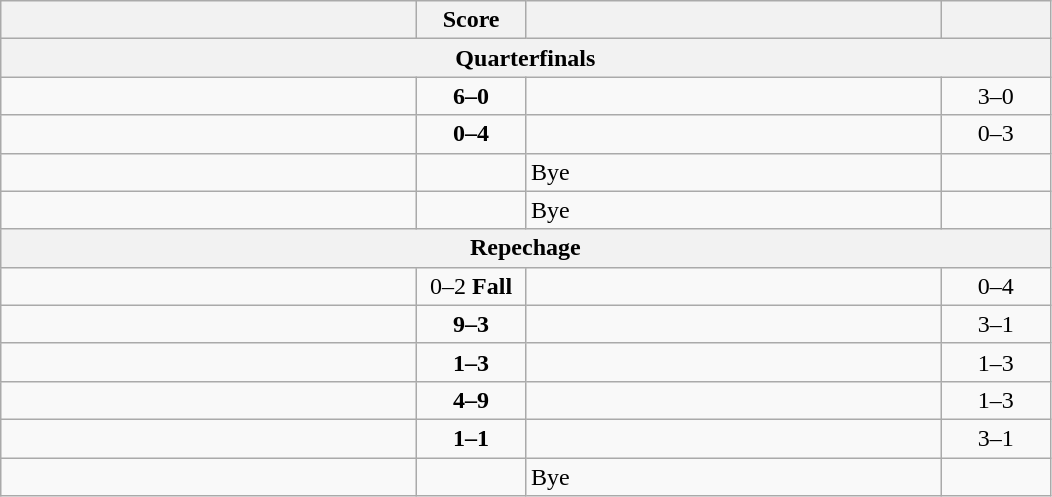<table class="wikitable" style="text-align: left; ">
<tr>
<th align="right" width="270"></th>
<th width="65">Score</th>
<th align="left" width="270"></th>
<th width="65"></th>
</tr>
<tr>
<th colspan=4>Quarterfinals</th>
</tr>
<tr>
<td><strong></strong></td>
<td align="center"><strong>6–0</strong></td>
<td></td>
<td align=center>3–0 <strong></strong></td>
</tr>
<tr>
<td></td>
<td align="center"><strong>0–4</strong></td>
<td><strong></strong></td>
<td align=center>0–3 <strong></strong></td>
</tr>
<tr>
<td><strong></strong></td>
<td></td>
<td>Bye</td>
<td></td>
</tr>
<tr>
<td><strong></strong></td>
<td></td>
<td>Bye</td>
<td></td>
</tr>
<tr>
<th colspan=4>Repechage</th>
</tr>
<tr>
<td></td>
<td align="center">0–2 <strong>Fall</strong></td>
<td><strong></strong></td>
<td align=center>0–4 <strong></strong></td>
</tr>
<tr>
<td><strong></strong></td>
<td align="center"><strong>9–3</strong></td>
<td></td>
<td align=center>3–1 <strong></strong></td>
</tr>
<tr>
<td></td>
<td align="center"><strong>1–3</strong></td>
<td><strong></strong></td>
<td align=center>1–3 <strong></strong></td>
</tr>
<tr>
<td></td>
<td align="center"><strong>4–9</strong></td>
<td><strong></strong></td>
<td align=center>1–3 <strong></strong></td>
</tr>
<tr>
<td><strong></strong></td>
<td align="center"><strong>1–1</strong></td>
<td></td>
<td align=center>3–1 <strong></strong></td>
</tr>
<tr>
<td><strong></strong></td>
<td></td>
<td>Bye</td>
<td></td>
</tr>
</table>
